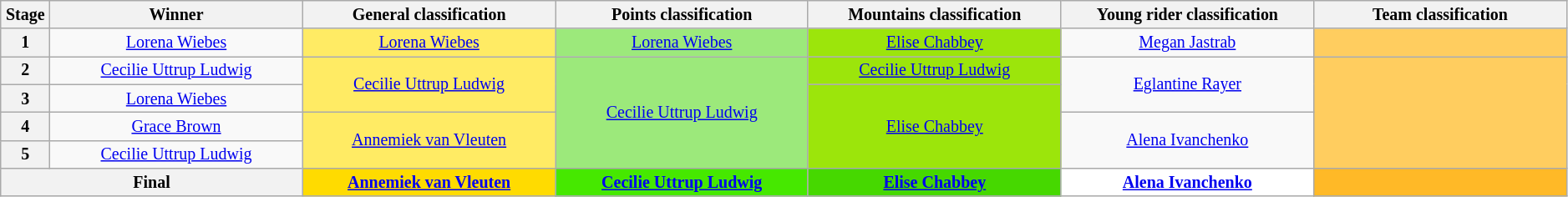<table class="wikitable" style="text-align: center; font-size:smaller;">
<tr>
<th scope="col" style="width:1%;">Stage</th>
<th scope="col" style="width:14%;">Winner</th>
<th scope="col" style="width:14%;">General classification<br></th>
<th scope="col" style="width:14%;">Points classification<br></th>
<th scope="col" style="width:14%;">Mountains classification<br></th>
<th scope="col" style="width:14%;">Young rider classification<br></th>
<th scope="col" style="width:14%;">Team classification</th>
</tr>
<tr>
<th>1</th>
<td><a href='#'>Lorena Wiebes</a></td>
<td style="background:#FFEB64;"><a href='#'>Lorena Wiebes</a></td>
<td style="background:#9CE97B;"><a href='#'>Lorena Wiebes</a></td>
<td style="background:#9CE50B;"><a href='#'>Elise Chabbey</a></td>
<td style="background:offwhite;"><a href='#'>Megan Jastrab</a></td>
<td style="background:#FFCD5F;"></td>
</tr>
<tr>
<th>2</th>
<td><a href='#'>Cecilie Uttrup Ludwig</a></td>
<td style="background:#FFEB64;" rowspan=2><a href='#'>Cecilie Uttrup Ludwig</a></td>
<td style="background:#9CE97B;" rowspan=4><a href='#'>Cecilie Uttrup Ludwig</a></td>
<td style="background:#9CE50B;"><a href='#'>Cecilie Uttrup Ludwig</a></td>
<td style="background:offwhite;" rowspan=2><a href='#'>Eglantine Rayer</a></td>
<td style="background:#FFCD5F;" rowspan=4></td>
</tr>
<tr>
<th>3</th>
<td><a href='#'>Lorena Wiebes</a></td>
<td style="background:#9CE50B;" rowspan=3><a href='#'>Elise Chabbey</a></td>
</tr>
<tr>
<th>4</th>
<td><a href='#'>Grace Brown</a></td>
<td style="background:#FFEB64;" rowspan=2><a href='#'>Annemiek van Vleuten</a></td>
<td style="background:offwhite;" rowspan=2><a href='#'>Alena Ivanchenko</a></td>
</tr>
<tr>
<th>5</th>
<td><a href='#'>Cecilie Uttrup Ludwig</a></td>
</tr>
<tr>
<th colspan="2">Final</th>
<th style="background:#FFDB00;"><a href='#'>Annemiek van Vleuten</a></th>
<th style="background:#46E800;"><a href='#'>Cecilie Uttrup Ludwig</a></th>
<th style="background:#46D800;"><a href='#'>Elise Chabbey</a></th>
<th style="background:white;"><a href='#'>Alena Ivanchenko</a></th>
<th style="background:#FFB927;"></th>
</tr>
</table>
